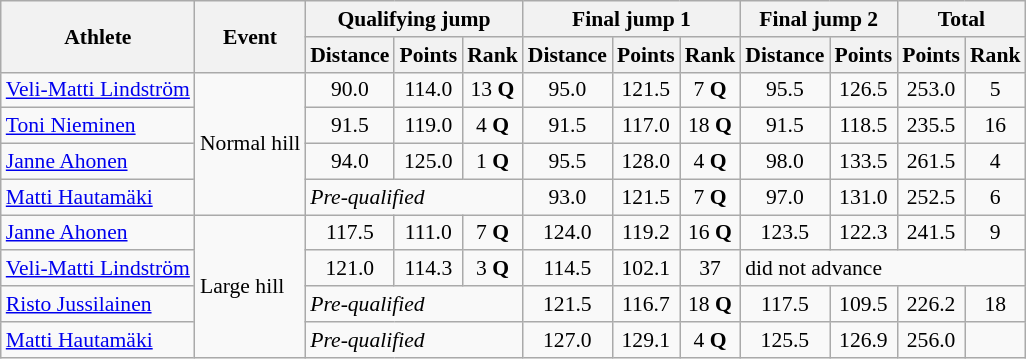<table class="wikitable" style="font-size:90%">
<tr>
<th rowspan="2">Athlete</th>
<th rowspan="2">Event</th>
<th colspan="3">Qualifying jump</th>
<th colspan="3">Final jump 1</th>
<th colspan="2">Final jump 2</th>
<th colspan="2">Total</th>
</tr>
<tr>
<th>Distance</th>
<th>Points</th>
<th>Rank</th>
<th>Distance</th>
<th>Points</th>
<th>Rank</th>
<th>Distance</th>
<th>Points</th>
<th>Points</th>
<th>Rank</th>
</tr>
<tr>
<td><a href='#'>Veli-Matti Lindström</a></td>
<td rowspan="4">Normal hill</td>
<td align="center">90.0</td>
<td align="center">114.0</td>
<td align="center">13 <strong>Q</strong></td>
<td align="center">95.0</td>
<td align="center">121.5</td>
<td align="center">7 <strong>Q</strong></td>
<td align="center">95.5</td>
<td align="center">126.5</td>
<td align="center">253.0</td>
<td align="center">5</td>
</tr>
<tr>
<td><a href='#'>Toni Nieminen</a></td>
<td align="center">91.5</td>
<td align="center">119.0</td>
<td align="center">4 <strong>Q</strong></td>
<td align="center">91.5</td>
<td align="center">117.0</td>
<td align="center">18 <strong>Q</strong></td>
<td align="center">91.5</td>
<td align="center">118.5</td>
<td align="center">235.5</td>
<td align="center">16</td>
</tr>
<tr>
<td><a href='#'>Janne Ahonen</a></td>
<td align="center">94.0</td>
<td align="center">125.0</td>
<td align="center">1 <strong>Q</strong></td>
<td align="center">95.5</td>
<td align="center">128.0</td>
<td align="center">4 <strong>Q</strong></td>
<td align="center">98.0</td>
<td align="center">133.5</td>
<td align="center">261.5</td>
<td align="center">4</td>
</tr>
<tr>
<td><a href='#'>Matti Hautamäki</a></td>
<td colspan="3"><em>Pre-qualified</em></td>
<td align="center">93.0</td>
<td align="center">121.5</td>
<td align="center">7 <strong>Q</strong></td>
<td align="center">97.0</td>
<td align="center">131.0</td>
<td align="center">252.5</td>
<td align="center">6</td>
</tr>
<tr>
<td><a href='#'>Janne Ahonen</a></td>
<td rowspan="4">Large hill</td>
<td align="center">117.5</td>
<td align="center">111.0</td>
<td align="center">7 <strong>Q</strong></td>
<td align="center">124.0</td>
<td align="center">119.2</td>
<td align="center">16 <strong>Q</strong></td>
<td align="center">123.5</td>
<td align="center">122.3</td>
<td align="center">241.5</td>
<td align="center">9</td>
</tr>
<tr>
<td><a href='#'>Veli-Matti Lindström</a></td>
<td align="center">121.0</td>
<td align="center">114.3</td>
<td align="center">3 <strong>Q</strong></td>
<td align="center">114.5</td>
<td align="center">102.1</td>
<td align="center">37</td>
<td colspan="4">did not advance</td>
</tr>
<tr>
<td><a href='#'>Risto Jussilainen</a></td>
<td colspan="3"><em>Pre-qualified</em></td>
<td align="center">121.5</td>
<td align="center">116.7</td>
<td align="center">18 <strong>Q</strong></td>
<td align="center">117.5</td>
<td align="center">109.5</td>
<td align="center">226.2</td>
<td align="center">18</td>
</tr>
<tr>
<td><a href='#'>Matti Hautamäki</a></td>
<td colspan="3"><em>Pre-qualified</em></td>
<td align="center">127.0</td>
<td align="center">129.1</td>
<td align="center">4 <strong>Q</strong></td>
<td align="center">125.5</td>
<td align="center">126.9</td>
<td align="center">256.0</td>
<td align="center"></td>
</tr>
</table>
